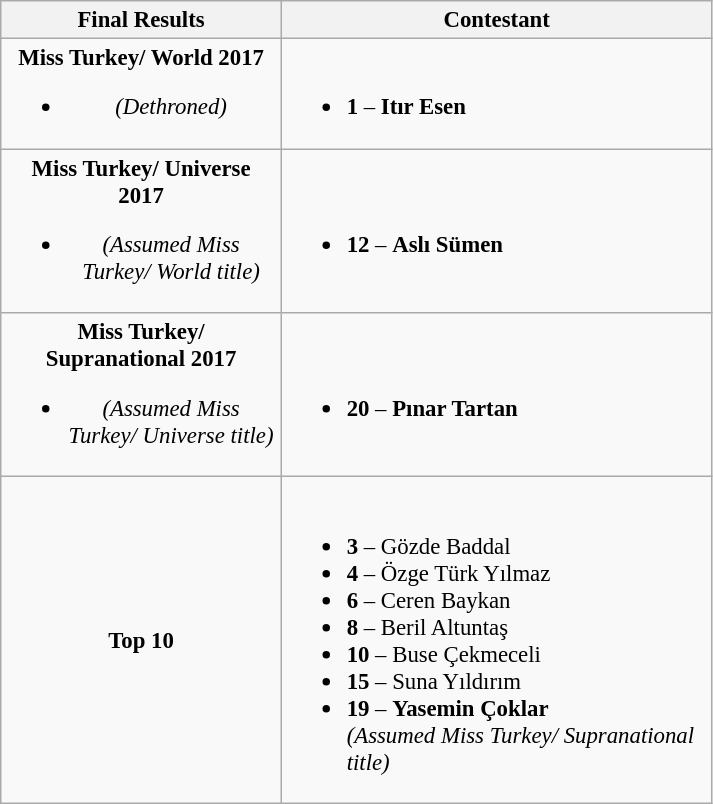<table class="wikitable sortable" style="font-size:95%;">
<tr>
<th width="180">Final Results</th>
<th width="280">Contestant</th>
</tr>
<tr>
<td style="text-align:center;"><strong>Miss Turkey/ World 2017</strong><br><ul><li><em>(Dethroned)</em></li></ul></td>
<td><br><ul><li><strong>1</strong> – <strong>Itır Esen</strong></li></ul></td>
</tr>
<tr>
<td style="text-align:center;"><strong>Miss Turkey/ Universe 2017</strong><br><ul><li><em>(Assumed Miss Turkey/ World title)</em></li></ul></td>
<td><br><ul><li><strong>12</strong> – <strong>Aslı Sümen</strong></li></ul></td>
</tr>
<tr>
<td style="text-align:center;"><strong>Miss Turkey/ Supranational 2017</strong><br><ul><li><em>(Assumed Miss Turkey/ Universe title)</em></li></ul></td>
<td><br><ul><li><strong>20</strong> – <strong>Pınar Tartan</strong></li></ul></td>
</tr>
<tr>
<td style="text-align:center;"><strong>Top 10</strong></td>
<td><br><ul><li><strong>3</strong> – Gözde Baddal</li><li><strong>4</strong> – Özge Türk Yılmaz</li><li><strong>6</strong> – Ceren Baykan</li><li><strong>8</strong> – Beril Altuntaş</li><li><strong>10</strong> – Buse Çekmeceli</li><li><strong>15</strong> – Suna Yıldırım</li><li><strong>19</strong> – <strong>Yasemin Çoklar</strong><br><em>(Assumed Miss Turkey/ Supranational title)</em></li></ul></td>
</tr>
</table>
